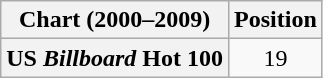<table class="wikitable plainrowheaders plainrowheaders" style="text-align:center">
<tr>
<th scope="col">Chart (2000–2009)</th>
<th scope="col">Position</th>
</tr>
<tr>
<th scope="row">US <em>Billboard</em> Hot 100</th>
<td>19</td>
</tr>
</table>
